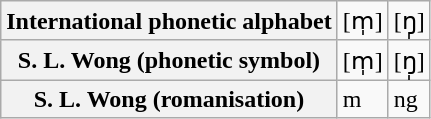<table class="wikitable">
<tr>
<th>International phonetic alphabet</th>
<td>[m̩]</td>
<td>[ŋ̩]</td>
</tr>
<tr>
<th>S. L. Wong (phonetic symbol)</th>
<td>[m̩]</td>
<td>[ŋ̩]</td>
</tr>
<tr>
<th>S. L. Wong (romanisation)</th>
<td>m</td>
<td>ng</td>
</tr>
</table>
